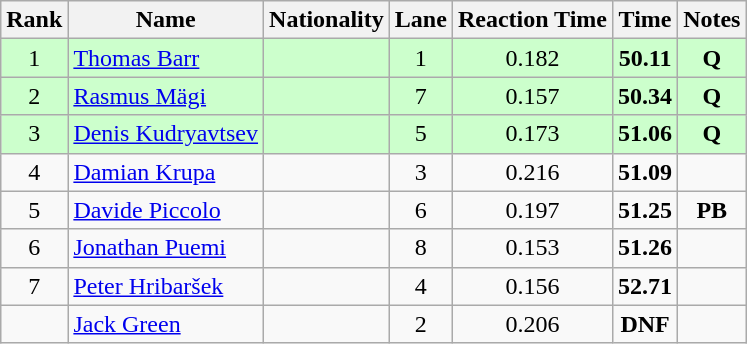<table class="wikitable sortable" style="text-align:center">
<tr>
<th>Rank</th>
<th>Name</th>
<th>Nationality</th>
<th>Lane</th>
<th>Reaction Time</th>
<th>Time</th>
<th>Notes</th>
</tr>
<tr bgcolor=ccffcc>
<td>1</td>
<td align=left><a href='#'>Thomas Barr</a></td>
<td align=left></td>
<td>1</td>
<td>0.182</td>
<td><strong>50.11</strong></td>
<td><strong>Q</strong></td>
</tr>
<tr bgcolor=ccffcc>
<td>2</td>
<td align=left><a href='#'>Rasmus Mägi</a></td>
<td align=left></td>
<td>7</td>
<td>0.157</td>
<td><strong>50.34</strong></td>
<td><strong>Q</strong></td>
</tr>
<tr bgcolor=ccffcc>
<td>3</td>
<td align=left><a href='#'>Denis Kudryavtsev</a></td>
<td align=left></td>
<td>5</td>
<td>0.173</td>
<td><strong>51.06</strong></td>
<td><strong>Q</strong></td>
</tr>
<tr>
<td>4</td>
<td align=left><a href='#'>Damian Krupa</a></td>
<td align=left></td>
<td>3</td>
<td>0.216</td>
<td><strong>51.09</strong></td>
<td></td>
</tr>
<tr>
<td>5</td>
<td align=left><a href='#'>Davide Piccolo</a></td>
<td align=left></td>
<td>6</td>
<td>0.197</td>
<td><strong>51.25</strong></td>
<td><strong>PB</strong></td>
</tr>
<tr>
<td>6</td>
<td align=left><a href='#'>Jonathan Puemi</a></td>
<td align=left></td>
<td>8</td>
<td>0.153</td>
<td><strong>51.26</strong></td>
<td></td>
</tr>
<tr>
<td>7</td>
<td align=left><a href='#'>Peter Hribaršek</a></td>
<td align=left></td>
<td>4</td>
<td>0.156</td>
<td><strong>52.71</strong></td>
<td></td>
</tr>
<tr>
<td></td>
<td align=left><a href='#'>Jack Green</a></td>
<td align=left></td>
<td>2</td>
<td>0.206</td>
<td><strong>DNF</strong></td>
<td></td>
</tr>
</table>
